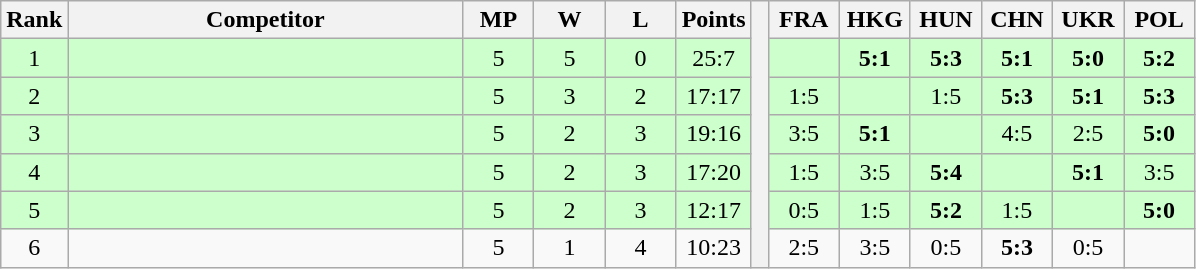<table class="wikitable" style="text-align:center">
<tr>
<th>Rank</th>
<th style="width:16em">Competitor</th>
<th style="width:2.5em">MP</th>
<th style="width:2.5em">W</th>
<th style="width:2.5em">L</th>
<th>Points</th>
<th rowspan="7"> </th>
<th style="width:2.5em">FRA</th>
<th style="width:2.5em">HKG</th>
<th style="width:2.5em">HUN</th>
<th style="width:2.5em">CHN</th>
<th style="width:2.5em">UKR</th>
<th style="width:2.5em">POL</th>
</tr>
<tr style="background:#cfc;">
<td>1</td>
<td style="text-align:left"></td>
<td>5</td>
<td>5</td>
<td>0</td>
<td>25:7</td>
<td></td>
<td><strong>5:1</strong></td>
<td><strong>5:3</strong></td>
<td><strong>5:1</strong></td>
<td><strong>5:0</strong></td>
<td><strong>5:2</strong></td>
</tr>
<tr style="background:#cfc;">
<td>2</td>
<td style="text-align:left"></td>
<td>5</td>
<td>3</td>
<td>2</td>
<td>17:17</td>
<td>1:5</td>
<td></td>
<td>1:5</td>
<td><strong>5:3</strong></td>
<td><strong>5:1</strong></td>
<td><strong>5:3</strong></td>
</tr>
<tr style="background:#cfc;">
<td>3</td>
<td style="text-align:left"></td>
<td>5</td>
<td>2</td>
<td>3</td>
<td>19:16</td>
<td>3:5</td>
<td><strong>5:1</strong></td>
<td></td>
<td>4:5</td>
<td>2:5</td>
<td><strong>5:0</strong></td>
</tr>
<tr style="background:#cfc;">
<td>4</td>
<td style="text-align:left"></td>
<td>5</td>
<td>2</td>
<td>3</td>
<td>17:20</td>
<td>1:5</td>
<td>3:5</td>
<td><strong>5:4</strong></td>
<td></td>
<td><strong>5:1</strong></td>
<td>3:5</td>
</tr>
<tr style="background:#cfc;">
<td>5</td>
<td style="text-align:left"></td>
<td>5</td>
<td>2</td>
<td>3</td>
<td>12:17</td>
<td>0:5</td>
<td>1:5</td>
<td><strong>5:2</strong></td>
<td>1:5</td>
<td></td>
<td><strong>5:0</strong></td>
</tr>
<tr>
<td>6</td>
<td style="text-align:left"></td>
<td>5</td>
<td>1</td>
<td>4</td>
<td>10:23</td>
<td>2:5</td>
<td>3:5</td>
<td>0:5</td>
<td><strong>5:3</strong></td>
<td>0:5</td>
<td></td>
</tr>
</table>
